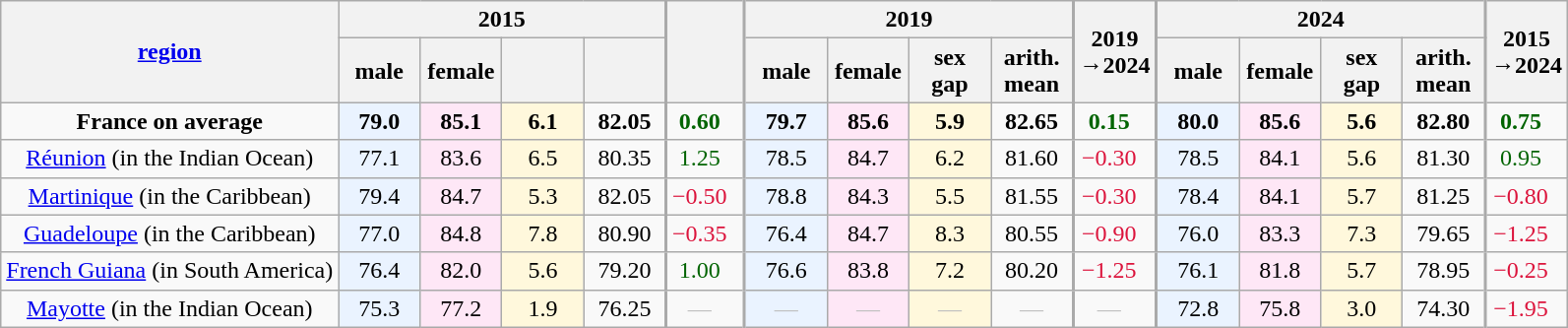<table class="wikitable sortable mw-datatable static-row-numbers sort-under col1left col6right col11right col16right" style="text-align:center;">
<tr>
<th rowspan=2 style="vertical-align:middle;"><a href='#'>region</a></th>
<th colspan=4>2015</th>
<th rowspan=2 style="vertical-align:middle;border-left-width:2px;"></th>
<th colspan=4 style="border-left-width:2px;">2019</th>
<th rowspan=2 style="vertical-align:middle;border-left-width:2px;">2019<br>→2024</th>
<th colspan=4 style="border-left-width:2px;">2024</th>
<th rowspan=2 style="vertical-align:middle;border-left-width:2px;">2015<br>→2024</th>
</tr>
<tr>
<th style="vertical-align:middle;width:3em;">male</th>
<th style="vertical-align:middle;width:3em;">female</th>
<th style="vertical-align:middle;width:3em;"></th>
<th style="width:3em;"></th>
<th style="vertical-align:middle;width:3em;border-left-width:2px;">male</th>
<th style="vertical-align:middle;width:3em;">female</th>
<th style="vertical-align:middle;width:3em;">sex gap</th>
<th style="width:3em;">arith. mean</th>
<th style="vertical-align:middle;width:3em;border-left-width:2px;">male</th>
<th style="vertical-align:middle;width:3em;">female</th>
<th style="vertical-align:middle;width:3em;">sex gap</th>
<th style="width:3em;">arith. mean</th>
</tr>
<tr class=static-row-header>
<td><strong>France on average</strong></td>
<td style="background:#eaf3ff;"><strong>79.0</strong></td>
<td style="background:#fee7f6;"><strong>85.1</strong></td>
<td style="background:#fff8dc;"><strong>6.1</strong></td>
<td><strong>82.05</strong></td>
<td style="padding-right:1.5ex;color:darkgreen;border-left-width:2px;"><strong>0.60</strong></td>
<td style="background:#eaf3ff;border-left-width:2px;"><strong>79.7</strong></td>
<td style="background:#fee7f6;"><strong>85.6</strong></td>
<td style="background:#fff8dc;"><strong>5.9</strong></td>
<td><strong>82.65</strong></td>
<td style="padding-right:1.5ex;color:darkgreen;border-left-width:2px;"><strong>0.15</strong></td>
<td style="background:#eaf3ff;border-left-width:2px;"><strong>80.0</strong></td>
<td style="background:#fee7f6;"><strong>85.6</strong></td>
<td style="background:#fff8dc;"><strong>5.6</strong></td>
<td><strong>82.80</strong></td>
<td style="padding-right:1.5ex;color:darkgreen;border-left-width:2px;"><strong>0.75</strong></td>
</tr>
<tr>
<td><a href='#'>Réunion</a> (in the Indian Ocean)</td>
<td style="background:#eaf3ff;">77.1</td>
<td style="background:#fee7f6;">83.6</td>
<td style="background:#fff8dc;">6.5</td>
<td>80.35</td>
<td style="padding-right:1.5ex;color:darkgreen;border-left-width:2px;">1.25</td>
<td style="background:#eaf3ff;border-left-width:2px;">78.5</td>
<td style="background:#fee7f6;">84.7</td>
<td style="background:#fff8dc;">6.2</td>
<td>81.60</td>
<td style="padding-right:1.5ex;color:crimson;border-left-width:2px;">−0.30</td>
<td style="background:#eaf3ff;border-left-width:2px;">78.5</td>
<td style="background:#fee7f6;">84.1</td>
<td style="background:#fff8dc;">5.6</td>
<td>81.30</td>
<td style="padding-right:1.5ex;color:darkgreen;border-left-width:2px;">0.95</td>
</tr>
<tr>
<td><a href='#'>Martinique</a> (in the Caribbean)</td>
<td style="background:#eaf3ff;">79.4</td>
<td style="background:#fee7f6;">84.7</td>
<td style="background:#fff8dc;">5.3</td>
<td>82.05</td>
<td style="padding-right:1.5ex;color:crimson;border-left-width:2px;">−0.50</td>
<td style="background:#eaf3ff;border-left-width:2px;">78.8</td>
<td style="background:#fee7f6;">84.3</td>
<td style="background:#fff8dc;">5.5</td>
<td>81.55</td>
<td style="padding-right:1.5ex;color:crimson;border-left-width:2px;">−0.30</td>
<td style="background:#eaf3ff;border-left-width:2px;">78.4</td>
<td style="background:#fee7f6;">84.1</td>
<td style="background:#fff8dc;">5.7</td>
<td>81.25</td>
<td style="padding-right:1.5ex;color:crimson;border-left-width:2px;">−0.80</td>
</tr>
<tr>
<td><a href='#'>Guadeloupe</a> (in the Caribbean)</td>
<td style="background:#eaf3ff;">77.0</td>
<td style="background:#fee7f6;">84.8</td>
<td style="background:#fff8dc;">7.8</td>
<td>80.90</td>
<td style="padding-right:1.5ex;color:crimson;border-left-width:2px;">−0.35</td>
<td style="background:#eaf3ff;border-left-width:2px;">76.4</td>
<td style="background:#fee7f6;">84.7</td>
<td style="background:#fff8dc;">8.3</td>
<td>80.55</td>
<td style="padding-right:1.5ex;color:crimson;border-left-width:2px;">−0.90</td>
<td style="background:#eaf3ff;border-left-width:2px;">76.0</td>
<td style="background:#fee7f6;">83.3</td>
<td style="background:#fff8dc;">7.3</td>
<td>79.65</td>
<td style="padding-right:1.5ex;color:crimson;border-left-width:2px;">−1.25</td>
</tr>
<tr>
<td><a href='#'>French Guiana</a> (in South America)</td>
<td style="background:#eaf3ff;">76.4</td>
<td style="background:#fee7f6;">82.0</td>
<td style="background:#fff8dc;">5.6</td>
<td>79.20</td>
<td style="padding-right:1.5ex;color:darkgreen;border-left-width:2px;">1.00</td>
<td style="background:#eaf3ff;border-left-width:2px;">76.6</td>
<td style="background:#fee7f6;">83.8</td>
<td style="background:#fff8dc;">7.2</td>
<td>80.20</td>
<td style="padding-right:1.5ex;color:crimson;border-left-width:2px;">−1.25</td>
<td style="background:#eaf3ff;border-left-width:2px;">76.1</td>
<td style="background:#fee7f6;">81.8</td>
<td style="background:#fff8dc;">5.7</td>
<td>78.95</td>
<td style="padding-right:1.5ex;color:crimson;border-left-width:2px;">−0.25</td>
</tr>
<tr>
<td><a href='#'>Mayotte</a> (in the Indian Ocean)</td>
<td style="background:#eaf3ff;">75.3</td>
<td style="background:#fee7f6;">77.2</td>
<td style="background:#fff8dc;">1.9</td>
<td>76.25</td>
<td style="padding-right:1.5ex;border-left-width:2px;color:silver;">—</td>
<td style="background:#eaf3ff;border-left-width:2px;color:silver;">—</td>
<td style="background:#fee7f6;color:silver;">—</td>
<td style="background:#fff8dc;color:silver;">—</td>
<td style="color:silver;">—</td>
<td style="padding-right:1.5ex;border-left-width:2px;color:silver;">—</td>
<td style="background:#eaf3ff;border-left-width:2px;">72.8</td>
<td style="background:#fee7f6;">75.8</td>
<td style="background:#fff8dc;">3.0</td>
<td>74.30</td>
<td style="padding-right:1.5ex;color:crimson;border-left-width:2px;">−1.95</td>
</tr>
</table>
